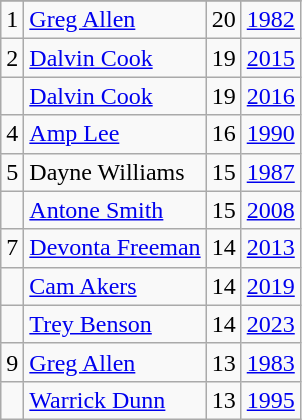<table class="wikitable">
<tr>
</tr>
<tr>
<td>1</td>
<td><a href='#'>Greg Allen</a></td>
<td>20</td>
<td><a href='#'>1982</a></td>
</tr>
<tr>
<td>2</td>
<td><a href='#'>Dalvin Cook</a></td>
<td>19</td>
<td><a href='#'>2015</a></td>
</tr>
<tr>
<td></td>
<td><a href='#'>Dalvin Cook</a></td>
<td>19</td>
<td><a href='#'>2016</a></td>
</tr>
<tr>
<td>4</td>
<td><a href='#'>Amp Lee</a></td>
<td>16</td>
<td><a href='#'>1990</a></td>
</tr>
<tr>
<td>5</td>
<td>Dayne Williams</td>
<td>15</td>
<td><a href='#'>1987</a></td>
</tr>
<tr>
<td></td>
<td><a href='#'>Antone Smith</a></td>
<td>15</td>
<td><a href='#'>2008</a></td>
</tr>
<tr>
<td>7</td>
<td><a href='#'>Devonta Freeman</a></td>
<td>14</td>
<td><a href='#'>2013</a></td>
</tr>
<tr>
<td></td>
<td><a href='#'>Cam Akers</a></td>
<td>14</td>
<td><a href='#'>2019</a></td>
</tr>
<tr>
<td></td>
<td><a href='#'>Trey Benson</a></td>
<td>14</td>
<td><a href='#'>2023</a></td>
</tr>
<tr>
<td>9</td>
<td><a href='#'>Greg Allen</a></td>
<td>13</td>
<td><a href='#'>1983</a></td>
</tr>
<tr>
<td></td>
<td><a href='#'>Warrick Dunn</a></td>
<td>13</td>
<td><a href='#'>1995</a></td>
</tr>
</table>
